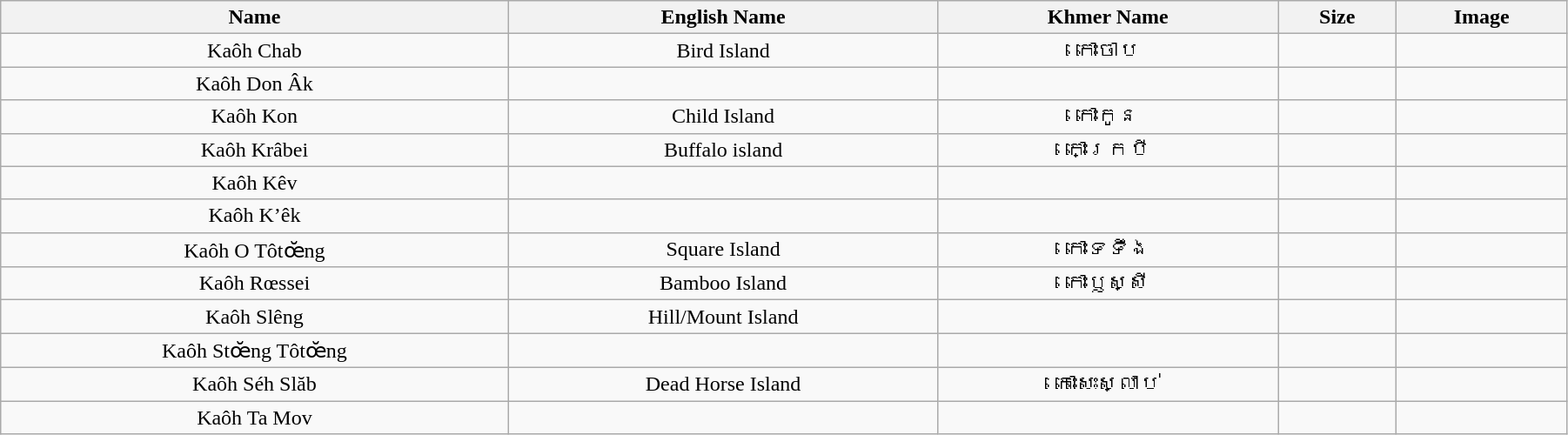<table class="wikitable sortable"  style="text-align:center; width:95%">
<tr>
<th>Name</th>
<th>English Name</th>
<th>Khmer Name</th>
<th>Size</th>
<th>Image</th>
</tr>
<tr>
<td>Kaôh Chab</td>
<td>Bird Island</td>
<td>កោះចាប</td>
<td></td>
<td></td>
</tr>
<tr>
<td>Kaôh Don Âk</td>
<td></td>
<td></td>
<td></td>
<td></td>
</tr>
<tr>
<td>Kaôh Kon</td>
<td>Child Island</td>
<td>កោះកូន</td>
<td></td>
<td></td>
</tr>
<tr>
<td>Kaôh Krâbei</td>
<td>Buffalo island</td>
<td>កោះក្របី</td>
<td></td>
<td></td>
</tr>
<tr>
<td>Kaôh Kêv</td>
<td></td>
<td></td>
<td></td>
<td></td>
</tr>
<tr>
<td>Kaôh K’êk</td>
<td></td>
<td></td>
<td></td>
<td></td>
</tr>
<tr>
<td>Kaôh O Tôtœ̆ng</td>
<td>Square Island</td>
<td>កោះទទឹង</td>
<td></td>
<td></td>
</tr>
<tr>
<td>Kaôh Rœssei</td>
<td>Bamboo Island</td>
<td>កោះឫស្សី</td>
<td></td>
<td></td>
</tr>
<tr>
<td>Kaôh Slêng</td>
<td>Hill/Mount Island</td>
<td></td>
<td></td>
<td></td>
</tr>
<tr>
<td>Kaôh Stœ̆ng Tôtœ̆ng</td>
<td></td>
<td></td>
<td></td>
<td></td>
</tr>
<tr>
<td>Kaôh Séh Slăb</td>
<td>Dead Horse Island</td>
<td>កោះសេះស្លាប់</td>
<td></td>
<td></td>
</tr>
<tr>
<td>Kaôh Ta Mov</td>
<td></td>
<td></td>
<td></td>
<td></td>
</tr>
</table>
